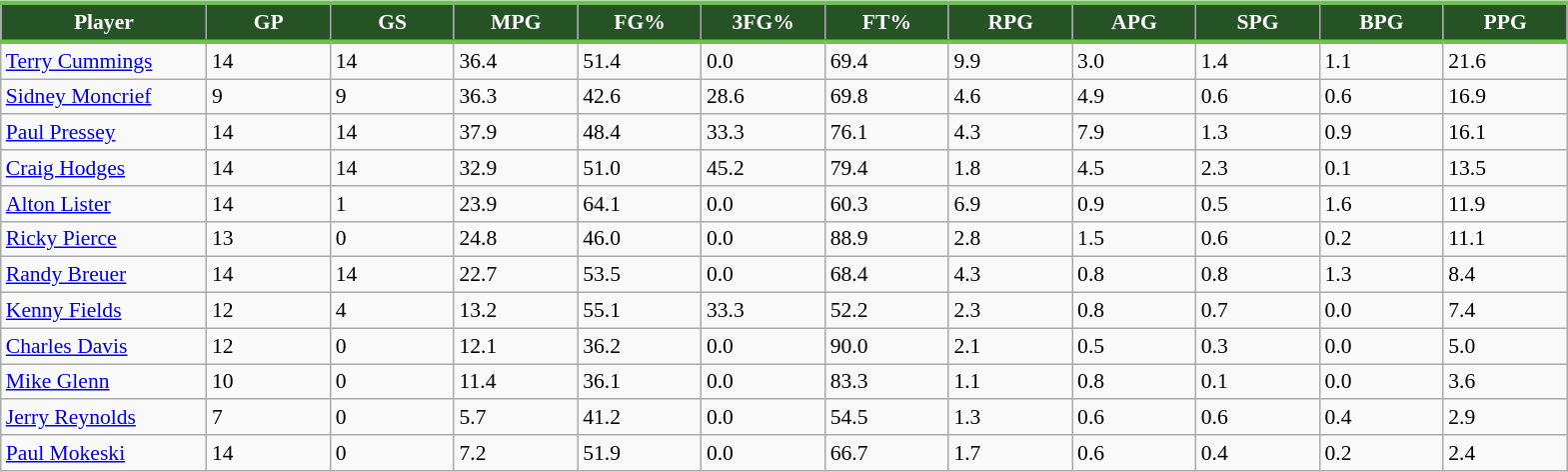<table class="wikitable sortable" style="font-size: 90%">
<tr>
</tr>
<tr>
<th style="background:#255325; color:#FFFFFF; border-top:#6DC24C  3px solid; border-bottom:#6DC24C  3px solid;"  width="10%">Player</th>
<th style="background:#255325; color:#FFFFFF; border-top:#6DC24C  3px solid; border-bottom:#6DC24C 3px solid;" width="6%">GP</th>
<th style="background:#255325; color:#FFFFFF; border-top:#6DC24C  3px solid; border-bottom:#6DC24C 3px solid;" width="6%">GS</th>
<th style="background:#255325; color:#FFFFFF; border-top:#6DC24C 3px solid; border-bottom:#6DC24C 3px solid;" width="6%">MPG</th>
<th style="background:#255325; color:#FFFFFF; border-top:#6DC24C  3px solid; border-bottom:#6DC24C 3px solid;" width="6%">FG%</th>
<th style="background:#255325; color:#FFFFFF; border-top:#6DC24C 3px solid; border-bottom:#6DC24C 3px solid;" width="6%">3FG%</th>
<th style="background:#255325; color:#FFFFFF; border-top:#6DC24C  3px solid; border-bottom:#6DC24C 3px solid;" width="6%">FT%</th>
<th style="background:#255325; color:#FFFFFF; border-top:#6DC24C  3px solid; border-bottom:#6DC24C 3px solid;" width="6%">RPG</th>
<th style="background:#255325; color:#FFFFFF; border-top:#6DC24C  3px solid; border-bottom:#6DC24C 3px solid;" width="6%">APG</th>
<th style="background:#255325; color:#FFFFFF; border-top:#6DC24C  3px solid; border-bottom:#6DC24C 3px solid;" width="6%">SPG</th>
<th style="background:#255325; color:#FFFFFF; border-top:#6DC24C 3px solid; border-bottom:#6DC24C 3px solid;" width="6%">BPG</th>
<th style="background:#255325; color:#FFFFFF; border-top:#6DC24C  3px solid; border-bottom:#6DC24C 3px solid;" width="6%">PPG</th>
</tr>
<tr>
<td><a href='#'>Terry Cummings</a></td>
<td>14</td>
<td>14</td>
<td>36.4</td>
<td>51.4</td>
<td>0.0</td>
<td>69.4</td>
<td>9.9</td>
<td>3.0</td>
<td>1.4</td>
<td>1.1</td>
<td>21.6</td>
</tr>
<tr>
<td><a href='#'>Sidney Moncrief</a></td>
<td>9</td>
<td>9</td>
<td>36.3</td>
<td>42.6</td>
<td>28.6</td>
<td>69.8</td>
<td>4.6</td>
<td>4.9</td>
<td>0.6</td>
<td>0.6</td>
<td>16.9</td>
</tr>
<tr>
<td><a href='#'>Paul Pressey</a></td>
<td>14</td>
<td>14</td>
<td>37.9</td>
<td>48.4</td>
<td>33.3</td>
<td>76.1</td>
<td>4.3</td>
<td>7.9</td>
<td>1.3</td>
<td>0.9</td>
<td>16.1</td>
</tr>
<tr>
<td><a href='#'>Craig Hodges</a></td>
<td>14</td>
<td>14</td>
<td>32.9</td>
<td>51.0</td>
<td>45.2</td>
<td>79.4</td>
<td>1.8</td>
<td>4.5</td>
<td>2.3</td>
<td>0.1</td>
<td>13.5</td>
</tr>
<tr>
<td><a href='#'>Alton Lister</a></td>
<td>14</td>
<td>1</td>
<td>23.9</td>
<td>64.1</td>
<td>0.0</td>
<td>60.3</td>
<td>6.9</td>
<td>0.9</td>
<td>0.5</td>
<td>1.6</td>
<td>11.9</td>
</tr>
<tr>
<td><a href='#'>Ricky Pierce</a></td>
<td>13</td>
<td>0</td>
<td>24.8</td>
<td>46.0</td>
<td>0.0</td>
<td>88.9</td>
<td>2.8</td>
<td>1.5</td>
<td>0.6</td>
<td>0.2</td>
<td>11.1</td>
</tr>
<tr>
<td><a href='#'>Randy Breuer</a></td>
<td>14</td>
<td>14</td>
<td>22.7</td>
<td>53.5</td>
<td>0.0</td>
<td>68.4</td>
<td>4.3</td>
<td>0.8</td>
<td>0.8</td>
<td>1.3</td>
<td>8.4</td>
</tr>
<tr>
<td><a href='#'>Kenny Fields</a></td>
<td>12</td>
<td>4</td>
<td>13.2</td>
<td>55.1</td>
<td>33.3</td>
<td>52.2</td>
<td>2.3</td>
<td>0.8</td>
<td>0.7</td>
<td>0.0</td>
<td>7.4</td>
</tr>
<tr>
<td><a href='#'>Charles Davis</a></td>
<td>12</td>
<td>0</td>
<td>12.1</td>
<td>36.2</td>
<td>0.0</td>
<td>90.0</td>
<td>2.1</td>
<td>0.5</td>
<td>0.3</td>
<td>0.0</td>
<td>5.0</td>
</tr>
<tr>
<td><a href='#'>Mike Glenn</a></td>
<td>10</td>
<td>0</td>
<td>11.4</td>
<td>36.1</td>
<td>0.0</td>
<td>83.3</td>
<td>1.1</td>
<td>0.8</td>
<td>0.1</td>
<td>0.0</td>
<td>3.6</td>
</tr>
<tr>
<td><a href='#'>Jerry Reynolds</a></td>
<td>7</td>
<td>0</td>
<td>5.7</td>
<td>41.2</td>
<td>0.0</td>
<td>54.5</td>
<td>1.3</td>
<td>0.6</td>
<td>0.6</td>
<td>0.4</td>
<td>2.9</td>
</tr>
<tr>
<td><a href='#'>Paul Mokeski</a></td>
<td>14</td>
<td>0</td>
<td>7.2</td>
<td>51.9</td>
<td>0.0</td>
<td>66.7</td>
<td>1.7</td>
<td>0.6</td>
<td>0.4</td>
<td>0.2</td>
<td>2.4</td>
</tr>
</table>
